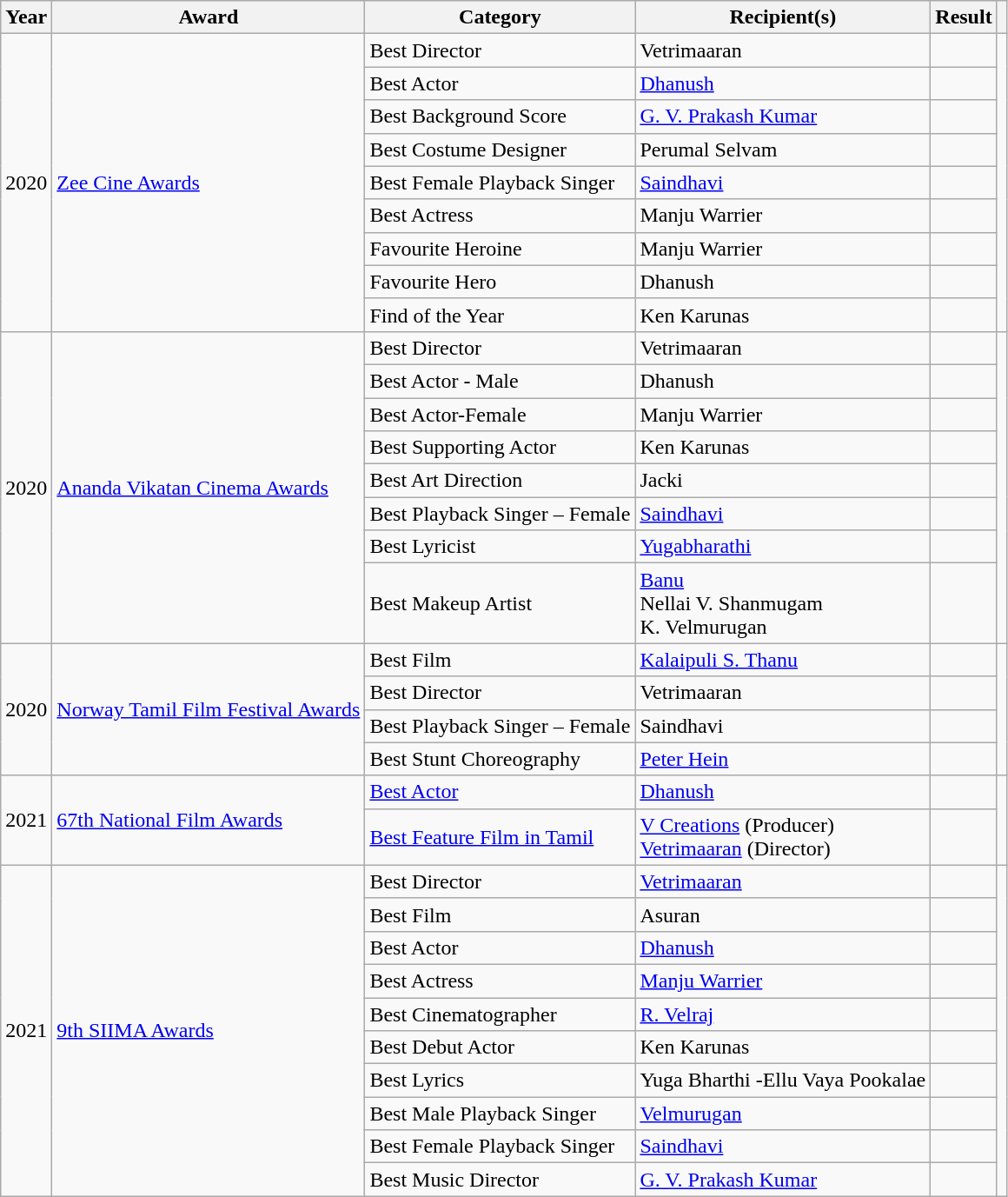<table class="wikitable sortable">
<tr>
<th>Year</th>
<th>Award</th>
<th>Category</th>
<th>Recipient(s)</th>
<th>Result</th>
<th class="unsortable"></th>
</tr>
<tr>
<td rowspan="9">2020</td>
<td rowspan="9"><a href='#'>Zee Cine Awards</a></td>
<td>Best Director</td>
<td>Vetrimaaran</td>
<td></td>
<td rowspan="9"><br></td>
</tr>
<tr>
<td>Best Actor</td>
<td><a href='#'>Dhanush</a></td>
<td></td>
</tr>
<tr>
<td>Best Background Score</td>
<td><a href='#'>G. V. Prakash Kumar</a></td>
<td></td>
</tr>
<tr>
<td>Best Costume Designer</td>
<td>Perumal Selvam</td>
<td></td>
</tr>
<tr>
<td>Best Female Playback Singer</td>
<td><a href='#'>Saindhavi</a></td>
<td></td>
</tr>
<tr>
<td>Best Actress</td>
<td>Manju Warrier</td>
<td></td>
</tr>
<tr>
<td>Favourite Heroine</td>
<td>Manju Warrier</td>
<td></td>
</tr>
<tr>
<td>Favourite Hero</td>
<td>Dhanush</td>
<td></td>
</tr>
<tr>
<td>Find of the Year</td>
<td>Ken Karunas</td>
<td></td>
</tr>
<tr>
<td rowspan="8">2020</td>
<td rowspan="8"><a href='#'>Ananda Vikatan Cinema Awards</a></td>
<td>Best Director</td>
<td>Vetrimaaran</td>
<td></td>
<td rowspan="8"></td>
</tr>
<tr>
<td>Best Actor - Male</td>
<td>Dhanush</td>
<td></td>
</tr>
<tr>
<td>Best Actor-Female</td>
<td>Manju Warrier</td>
<td></td>
</tr>
<tr>
<td>Best Supporting Actor</td>
<td>Ken Karunas</td>
<td></td>
</tr>
<tr>
<td>Best Art Direction</td>
<td>Jacki</td>
<td></td>
</tr>
<tr>
<td>Best Playback Singer – Female</td>
<td><a href='#'>Saindhavi</a></td>
<td></td>
</tr>
<tr>
<td>Best Lyricist</td>
<td><a href='#'>Yugabharathi</a></td>
<td></td>
</tr>
<tr>
<td>Best Makeup Artist</td>
<td><a href='#'>Banu</a><br>Nellai V. Shanmugam<br>K. Velmurugan</td>
<td></td>
</tr>
<tr>
<td rowspan="4">2020</td>
<td rowspan="4"><a href='#'>Norway Tamil Film Festival Awards</a></td>
<td>Best Film</td>
<td><a href='#'>Kalaipuli S. Thanu</a></td>
<td></td>
<td rowspan="4"></td>
</tr>
<tr>
<td>Best Director</td>
<td>Vetrimaaran</td>
<td></td>
</tr>
<tr>
<td>Best Playback Singer – Female</td>
<td>Saindhavi</td>
<td></td>
</tr>
<tr>
<td>Best Stunt Choreography</td>
<td><a href='#'>Peter Hein</a></td>
<td></td>
</tr>
<tr>
<td rowspan="2">2021</td>
<td rowspan="2"><a href='#'>67th National Film Awards</a></td>
<td><a href='#'>Best Actor</a></td>
<td><a href='#'>Dhanush</a></td>
<td></td>
<td rowspan="2"><br></td>
</tr>
<tr>
<td><a href='#'>Best Feature Film in Tamil</a></td>
<td><a href='#'>V Creations</a> (Producer)<br><a href='#'>Vetrimaaran</a> (Director)</td>
<td></td>
</tr>
<tr>
<td rowspan="10">2021</td>
<td rowspan="10"><a href='#'>9th SIIMA Awards</a></td>
<td>Best Director</td>
<td><a href='#'>Vetrimaaran</a></td>
<td></td>
<td rowspan="10"></td>
</tr>
<tr>
<td>Best Film</td>
<td>Asuran</td>
<td></td>
</tr>
<tr>
<td>Best Actor</td>
<td><a href='#'>Dhanush</a></td>
<td></td>
</tr>
<tr>
<td>Best Actress</td>
<td><a href='#'>Manju Warrier</a></td>
<td></td>
</tr>
<tr>
<td>Best Cinematographer</td>
<td><a href='#'>R. Velraj</a></td>
<td></td>
</tr>
<tr>
<td>Best Debut Actor</td>
<td>Ken Karunas</td>
<td></td>
</tr>
<tr>
<td>Best Lyrics</td>
<td>Yuga Bharthi -Ellu Vaya Pookalae</td>
<td></td>
</tr>
<tr>
<td>Best Male Playback Singer</td>
<td><a href='#'>Velmurugan</a></td>
<td></td>
</tr>
<tr>
<td>Best Female Playback Singer</td>
<td><a href='#'>Saindhavi</a></td>
<td></td>
</tr>
<tr>
<td>Best Music Director</td>
<td><a href='#'>G. V. Prakash Kumar</a></td>
<td></td>
</tr>
</table>
